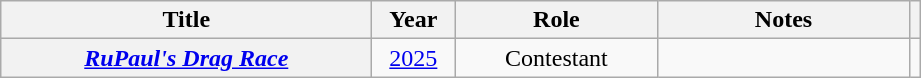<table class="wikitable plainrowheaders" style="text-align:center;">
<tr>
<th scope="col" style="width:15em;">Title</th>
<th scope="col" style="width:03em;">Year</th>
<th scope="col" style="width:08em;">Role</th>
<th scope="col" style="width:10em;">Notes</th>
<th></th>
</tr>
<tr>
<th scope="row" style="text-align:center"><em><a href='#'>RuPaul's Drag Race</a></em></th>
<td><a href='#'>2025</a></td>
<td>Contestant</td>
<td></td>
<td></td>
</tr>
</table>
